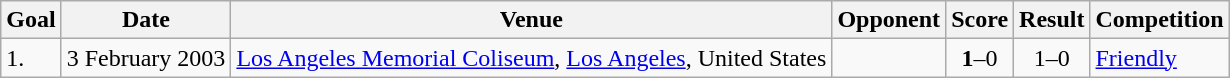<table class="wikitable plainrowheaders sortable">
<tr>
<th>Goal</th>
<th>Date</th>
<th>Venue</th>
<th>Opponent</th>
<th>Score</th>
<th>Result</th>
<th>Competition</th>
</tr>
<tr>
<td>1.</td>
<td>3 February 2003</td>
<td><a href='#'>Los Angeles Memorial Coliseum</a>, <a href='#'>Los Angeles</a>, United States</td>
<td></td>
<td align=center><strong>1</strong>–0</td>
<td align=center>1–0</td>
<td><a href='#'>Friendly</a></td>
</tr>
</table>
